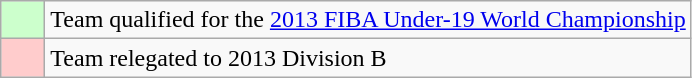<table class="wikitable">
<tr>
<td style="background:#ccffcc; width:22px;"></td>
<td>Team qualified for the <a href='#'>2013 FIBA Under-19 World Championship</a></td>
</tr>
<tr>
<td style="background:#ffcccc;"></td>
<td>Team relegated to 2013 Division B</td>
</tr>
</table>
